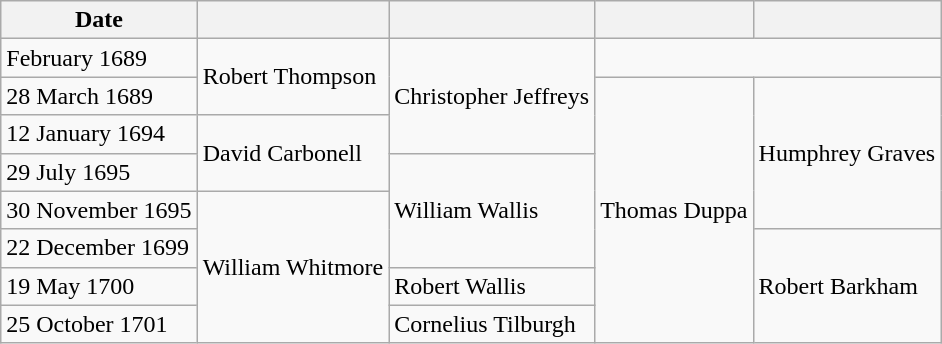<table class="wikitable">
<tr>
<th>Date</th>
<th></th>
<th></th>
<th></th>
<th></th>
</tr>
<tr>
<td>February 1689</td>
<td rowspan=2>Robert Thompson</td>
<td rowspan=3>Christopher Jeffreys</td>
</tr>
<tr>
<td>28 March 1689</td>
<td rowspan=7>Thomas Duppa</td>
<td rowspan=4>Humphrey Graves</td>
</tr>
<tr>
<td>12 January 1694</td>
<td rowspan=2>David Carbonell</td>
</tr>
<tr>
<td>29 July 1695</td>
<td rowspan=3>William Wallis</td>
</tr>
<tr>
<td>30 November 1695</td>
<td rowspan=4>William Whitmore</td>
</tr>
<tr>
<td>22 December 1699</td>
<td rowspan=3>Robert Barkham</td>
</tr>
<tr>
<td>19 May 1700</td>
<td>Robert Wallis</td>
</tr>
<tr>
<td>25 October 1701</td>
<td>Cornelius Tilburgh</td>
</tr>
</table>
